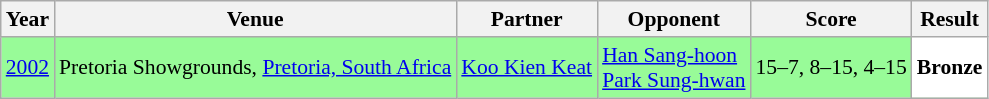<table class="sortable wikitable" style="font-size: 90%;">
<tr>
<th>Year</th>
<th>Venue</th>
<th>Partner</th>
<th>Opponent</th>
<th>Score</th>
<th>Result</th>
</tr>
<tr style="background:#98FB98">
<td align="center"><a href='#'>2002</a></td>
<td align="left">Pretoria Showgrounds, <a href='#'>Pretoria, South Africa</a></td>
<td align="left"> <a href='#'>Koo Kien Keat</a></td>
<td align="left"> <a href='#'>Han Sang-hoon</a> <br>  <a href='#'>Park Sung-hwan</a></td>
<td align="left">15–7, 8–15, 4–15</td>
<td style="text-align:left; background:white"> <strong>Bronze</strong></td>
</tr>
</table>
